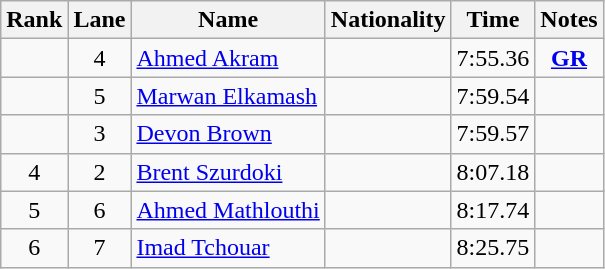<table class="wikitable sortable" style="text-align:center">
<tr>
<th>Rank</th>
<th>Lane</th>
<th>Name</th>
<th>Nationality</th>
<th>Time</th>
<th>Notes</th>
</tr>
<tr>
<td></td>
<td>4</td>
<td align=left><a href='#'>Ahmed Akram</a></td>
<td align=left></td>
<td>7:55.36</td>
<td><strong><a href='#'>GR</a></strong></td>
</tr>
<tr>
<td></td>
<td>5</td>
<td align=left><a href='#'>Marwan Elkamash</a></td>
<td align=left></td>
<td>7:59.54</td>
<td></td>
</tr>
<tr>
<td></td>
<td>3</td>
<td align=left><a href='#'>Devon Brown</a></td>
<td align=left></td>
<td>7:59.57</td>
<td></td>
</tr>
<tr>
<td>4</td>
<td>2</td>
<td align=left><a href='#'>Brent Szurdoki</a></td>
<td align=left></td>
<td>8:07.18</td>
<td></td>
</tr>
<tr>
<td>5</td>
<td>6</td>
<td align=left><a href='#'>Ahmed Mathlouthi</a></td>
<td align=left></td>
<td>8:17.74</td>
<td></td>
</tr>
<tr>
<td>6</td>
<td>7</td>
<td align=left><a href='#'>Imad Tchouar</a></td>
<td align=left></td>
<td>8:25.75</td>
<td></td>
</tr>
</table>
